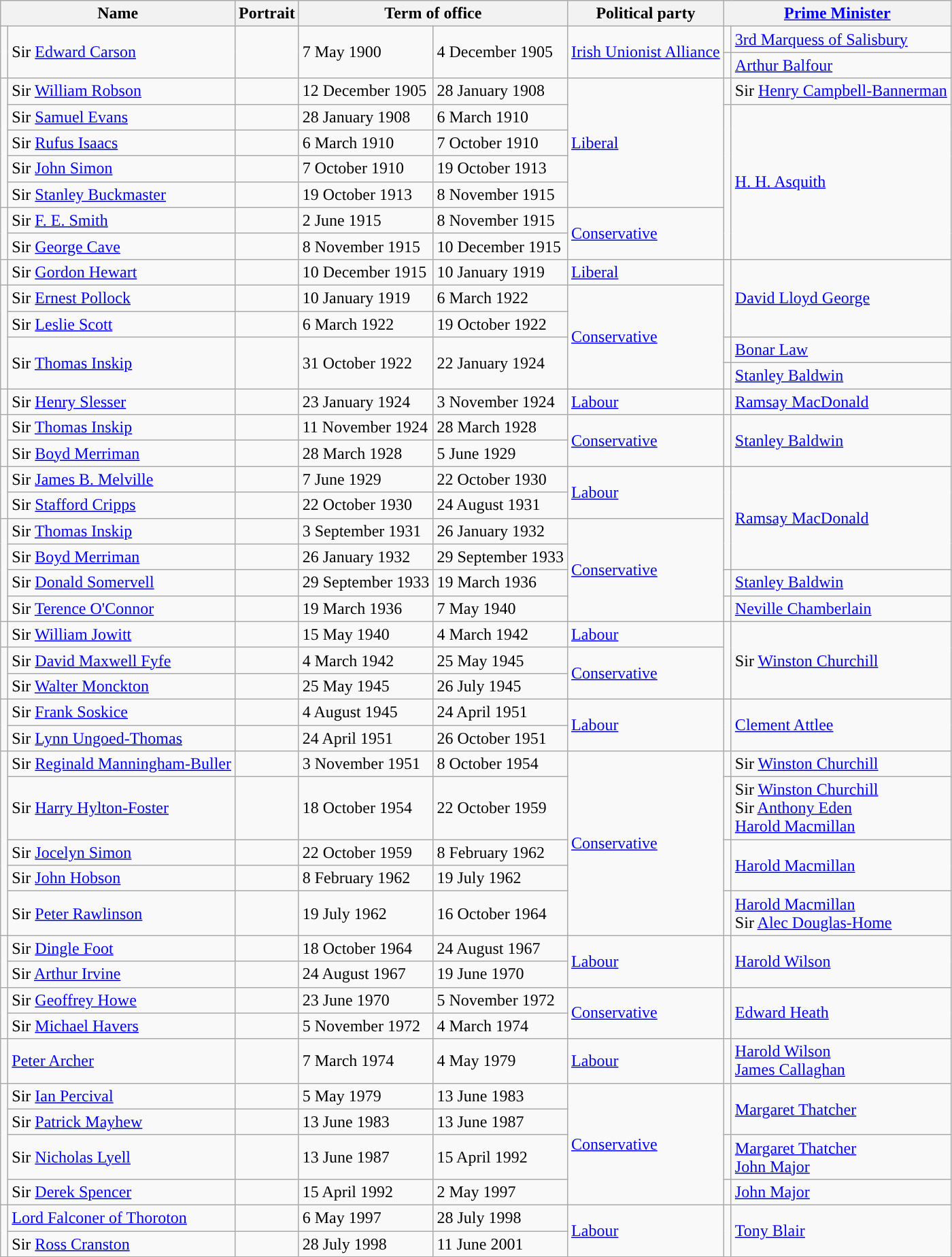<table class="wikitable">
<tr>
<th colspan="2">Name</th>
<th>Portrait</th>
<th colspan="2">Term of office</th>
<th>Political party</th>
<th colspan="2"><a href='#'>Prime Minister</a></th>
</tr>
<tr>
<td rowspan="2" style="background-color: "></td>
<td rowspan="2">Sir <a href='#'>Edward Carson</a></td>
<td rowspan="2"></td>
<td rowspan="2">7 May 1900</td>
<td rowspan="2">4 December 1905</td>
<td rowspan="2"><a href='#'>Irish Unionist Alliance</a></td>
<td rowspan="1" style="background-color: "></td>
<td><a href='#'>3rd Marquess of Salisbury</a></td>
</tr>
<tr>
<td rowspan="1" style="background-color: "></td>
<td><a href='#'>Arthur Balfour</a></td>
</tr>
<tr>
<td rowspan="6" style="background-color: "></td>
<td>Sir <a href='#'>William Robson</a></td>
<td></td>
<td>12 December 1905</td>
<td>28 January 1908</td>
<td rowspan="6"><a href='#'>Liberal</a></td>
<td rowspan="2" style="background-color: "></td>
<td rowspan="2">Sir <a href='#'>Henry Campbell-Bannerman</a></td>
</tr>
<tr>
<td rowspan="2">Sir <a href='#'>Samuel Evans</a></td>
<td rowspan="2"></td>
<td rowspan="2">28 January 1908</td>
<td rowspan="2">6 March 1910</td>
</tr>
<tr>
<td rowspan="6" style="background-color: "></td>
<td rowspan="6"><a href='#'>H. H. Asquith</a></td>
</tr>
<tr>
<td>Sir <a href='#'>Rufus Isaacs</a></td>
<td></td>
<td>6 March 1910</td>
<td>7 October 1910</td>
</tr>
<tr>
<td>Sir <a href='#'>John Simon</a></td>
<td></td>
<td>7 October 1910</td>
<td>19 October 1913</td>
</tr>
<tr>
<td>Sir <a href='#'>Stanley Buckmaster</a></td>
<td></td>
<td>19 October 1913</td>
<td>8 November 1915</td>
</tr>
<tr>
<td rowspan="2" style="background-color: "></td>
<td>Sir <a href='#'>F. E. Smith</a></td>
<td></td>
<td>2 June 1915</td>
<td>8 November 1915</td>
<td rowspan="2"><a href='#'>Conservative</a></td>
</tr>
<tr>
<td>Sir <a href='#'>George Cave</a></td>
<td></td>
<td>8 November 1915</td>
<td>10 December 1915</td>
</tr>
<tr>
<td rowspan="1" style="background-color: "></td>
<td>Sir <a href='#'>Gordon Hewart</a></td>
<td></td>
<td>10 December 1915</td>
<td>10 January 1919</td>
<td><a href='#'>Liberal</a></td>
<td rowspan="3" style="background-color: "></td>
<td rowspan="3"><a href='#'>David Lloyd George</a></td>
</tr>
<tr>
<td rowspan="4" style="background-color: "></td>
<td>Sir <a href='#'>Ernest Pollock</a></td>
<td></td>
<td>10 January 1919</td>
<td>6 March 1922</td>
<td rowspan="4"><a href='#'>Conservative</a></td>
</tr>
<tr>
<td>Sir <a href='#'>Leslie Scott</a></td>
<td></td>
<td>6 March 1922</td>
<td>19 October 1922</td>
</tr>
<tr>
<td rowspan="2">Sir <a href='#'>Thomas Inskip</a></td>
<td rowspan="2"></td>
<td rowspan="2">31 October 1922</td>
<td rowspan="2">22 January 1924</td>
<td rowspan="1" style="background-color: "></td>
<td><a href='#'>Bonar Law</a></td>
</tr>
<tr>
<td rowspan="1" style="background-color: "></td>
<td><a href='#'>Stanley Baldwin</a></td>
</tr>
<tr>
<td rowspan="1" style="background-color: "></td>
<td>Sir <a href='#'>Henry Slesser</a></td>
<td></td>
<td>23 January 1924</td>
<td>3 November 1924</td>
<td><a href='#'>Labour</a></td>
<td rowspan="1" style="background-color: "></td>
<td><a href='#'>Ramsay MacDonald</a></td>
</tr>
<tr>
<td rowspan="2" style="background-color: "></td>
<td>Sir <a href='#'>Thomas Inskip</a></td>
<td></td>
<td>11 November 1924</td>
<td>28 March 1928</td>
<td rowspan="2"><a href='#'>Conservative</a></td>
<td rowspan="2" style="background-color: "></td>
<td rowspan="2"><a href='#'>Stanley Baldwin</a></td>
</tr>
<tr>
<td>Sir <a href='#'>Boyd Merriman</a></td>
<td></td>
<td>28 March 1928</td>
<td>5 June 1929</td>
</tr>
<tr>
<td rowspan="2" style="background-color: "></td>
<td>Sir <a href='#'>James B. Melville</a></td>
<td></td>
<td>7 June 1929</td>
<td>22 October 1930</td>
<td rowspan="2"><a href='#'>Labour</a></td>
<td rowspan="5" style="background-color: "></td>
<td rowspan="5"><a href='#'>Ramsay MacDonald</a></td>
</tr>
<tr>
<td>Sir <a href='#'>Stafford Cripps</a></td>
<td></td>
<td>22 October 1930</td>
<td>24 August 1931</td>
</tr>
<tr>
<td rowspan="6" style="background-color: "></td>
<td>Sir <a href='#'>Thomas Inskip</a></td>
<td></td>
<td>3 September 1931</td>
<td>26 January 1932</td>
<td rowspan="6"><a href='#'>Conservative</a></td>
</tr>
<tr>
<td>Sir <a href='#'>Boyd Merriman</a></td>
<td></td>
<td>26 January 1932</td>
<td>29 September 1933</td>
</tr>
<tr>
<td rowspan="2">Sir <a href='#'>Donald Somervell</a></td>
<td rowspan="2"></td>
<td rowspan="2">29 September 1933</td>
<td rowspan="2">19 March 1936</td>
</tr>
<tr>
<td rowspan="2" style="background-color: "></td>
<td rowspan="2"><a href='#'>Stanley Baldwin</a></td>
</tr>
<tr>
<td rowspan="2">Sir <a href='#'>Terence O'Connor</a></td>
<td rowspan="2"></td>
<td rowspan="2">19 March 1936</td>
<td rowspan="2">7 May 1940</td>
</tr>
<tr>
<td rowspan="1" style="background-color: "></td>
<td><a href='#'>Neville Chamberlain</a></td>
</tr>
<tr>
<td rowspan="1" style="background-color: "></td>
<td>Sir <a href='#'>William Jowitt</a></td>
<td></td>
<td>15 May 1940</td>
<td>4 March 1942</td>
<td><a href='#'>Labour</a></td>
<td rowspan="3" style="background-color: "></td>
<td rowspan="3">Sir <a href='#'>Winston Churchill</a></td>
</tr>
<tr>
<td rowspan="2" style="background-color: "></td>
<td>Sir <a href='#'>David Maxwell Fyfe</a></td>
<td></td>
<td>4 March 1942</td>
<td>25 May 1945</td>
<td rowspan="2"><a href='#'>Conservative</a></td>
</tr>
<tr>
<td>Sir <a href='#'>Walter Monckton</a></td>
<td></td>
<td>25 May 1945</td>
<td>26 July 1945</td>
</tr>
<tr>
<td rowspan="2" style="background-color: "></td>
<td>Sir <a href='#'>Frank Soskice</a></td>
<td></td>
<td>4 August 1945</td>
<td>24 April 1951</td>
<td rowspan="2"><a href='#'>Labour</a></td>
<td rowspan="2" style="background-color: "></td>
<td rowspan="2"><a href='#'>Clement Attlee</a></td>
</tr>
<tr>
<td>Sir <a href='#'>Lynn Ungoed-Thomas</a></td>
<td></td>
<td>24 April 1951</td>
<td>26 October 1951</td>
</tr>
<tr>
<td rowspan="7" style="background-color: "></td>
<td>Sir <a href='#'>Reginald Manningham-Buller</a></td>
<td></td>
<td>3 November 1951</td>
<td>8 October 1954</td>
<td rowspan="7"><a href='#'>Conservative</a></td>
<td rowspan="2" style="background-color: "></td>
<td rowspan="2">Sir <a href='#'>Winston Churchill</a></td>
</tr>
<tr>
<td rowspan="3">Sir <a href='#'>Harry Hylton-Foster</a></td>
<td rowspan="3"></td>
<td rowspan="3">18 October 1954</td>
<td rowspan="3">22 October 1959</td>
</tr>
<tr>
<td rowspan="1" style="background-color: "></td>
<td>Sir <a href='#'>Winston Churchill</a><br>Sir <a href='#'>Anthony Eden</a><br><a href='#'>Harold Macmillan</a></td>
</tr>
<tr>
<td rowspan="3" style="background-color: "></td>
<td rowspan="3"><a href='#'>Harold Macmillan</a></td>
</tr>
<tr>
<td>Sir <a href='#'>Jocelyn Simon</a></td>
<td></td>
<td>22 October 1959</td>
<td>8 February 1962</td>
</tr>
<tr>
<td>Sir <a href='#'>John Hobson</a></td>
<td></td>
<td>8 February 1962</td>
<td>19 July 1962</td>
</tr>
<tr>
<td>Sir <a href='#'>Peter Rawlinson</a></td>
<td></td>
<td>19 July 1962</td>
<td>16 October 1964</td>
<td rowspan="1" style="background-color: "></td>
<td><a href='#'>Harold Macmillan</a><br>Sir <a href='#'>Alec Douglas-Home</a></td>
</tr>
<tr>
<td rowspan="2" style="background-color: "></td>
<td>Sir <a href='#'>Dingle Foot</a></td>
<td></td>
<td>18 October 1964</td>
<td>24 August 1967</td>
<td rowspan="2"><a href='#'>Labour</a></td>
<td rowspan="2" style="background-color: "></td>
<td rowspan="2"><a href='#'>Harold Wilson</a></td>
</tr>
<tr>
<td>Sir <a href='#'>Arthur Irvine</a></td>
<td></td>
<td>24 August 1967</td>
<td>19 June 1970</td>
</tr>
<tr>
<td rowspan="2" style="background-color: "></td>
<td>Sir <a href='#'>Geoffrey Howe</a></td>
<td></td>
<td>23 June 1970</td>
<td>5 November 1972</td>
<td rowspan="2"><a href='#'>Conservative</a></td>
<td rowspan="2" style="background-color: "></td>
<td rowspan="2"><a href='#'>Edward Heath</a></td>
</tr>
<tr>
<td>Sir <a href='#'>Michael Havers</a></td>
<td></td>
<td>5 November 1972</td>
<td>4 March 1974</td>
</tr>
<tr>
<td rowspan="1" style="background-color: "></td>
<td><a href='#'>Peter Archer</a></td>
<td></td>
<td>7 March 1974</td>
<td>4 May 1979</td>
<td><a href='#'>Labour</a></td>
<td rowspan="1" style="background-color: "></td>
<td><a href='#'>Harold Wilson</a><br><a href='#'>James Callaghan</a></td>
</tr>
<tr>
<td rowspan="4" style="background-color: "></td>
<td>Sir <a href='#'>Ian Percival</a></td>
<td></td>
<td>5 May 1979</td>
<td>13 June 1983</td>
<td rowspan="4"><a href='#'>Conservative</a></td>
<td rowspan="2" style="background-color: "></td>
<td rowspan="2"><a href='#'>Margaret Thatcher</a></td>
</tr>
<tr>
<td>Sir <a href='#'>Patrick Mayhew</a></td>
<td></td>
<td>13 June 1983</td>
<td>13 June 1987</td>
</tr>
<tr>
<td>Sir <a href='#'>Nicholas Lyell</a></td>
<td></td>
<td>13 June 1987</td>
<td>15 April 1992</td>
<td rowspan="1" style="background-color: "></td>
<td><a href='#'>Margaret Thatcher</a><br><a href='#'>John Major</a></td>
</tr>
<tr>
<td>Sir <a href='#'>Derek Spencer</a></td>
<td></td>
<td>15 April 1992</td>
<td>2 May 1997</td>
<td rowspan="1" style="background-color: "></td>
<td><a href='#'>John Major</a></td>
</tr>
<tr>
<td rowspan="2" style="background-color: "></td>
<td><a href='#'>Lord Falconer of Thoroton</a></td>
<td></td>
<td>6 May 1997</td>
<td>28 July 1998</td>
<td rowspan="2"><a href='#'>Labour</a></td>
<td rowspan="2" style="background-color: "></td>
<td rowspan="2"><a href='#'>Tony Blair</a></td>
</tr>
<tr>
<td>Sir <a href='#'>Ross Cranston</a></td>
<td></td>
<td>28 July 1998</td>
<td>11 June 2001</td>
</tr>
</table>
